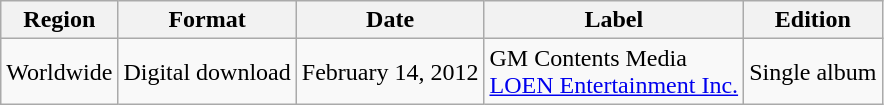<table class="wikitable">
<tr>
<th>Region</th>
<th>Format</th>
<th>Date</th>
<th>Label</th>
<th>Edition</th>
</tr>
<tr>
<td>Worldwide</td>
<td>Digital download</td>
<td>February 14, 2012</td>
<td>GM Contents Media<br><a href='#'>LOEN Entertainment Inc.</a></td>
<td>Single album</td>
</tr>
</table>
